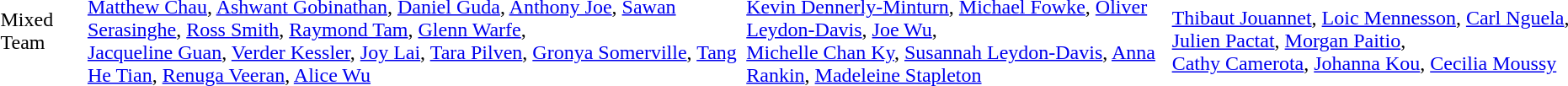<table>
<tr>
<td rowspan=2>Mixed Team</td>
<td><br><a href='#'>Matthew Chau</a>, <a href='#'>Ashwant Gobinathan</a>, <a href='#'>Daniel Guda</a>, <a href='#'>Anthony Joe</a>, <a href='#'>Sawan Serasinghe</a>, <a href='#'>Ross Smith</a>, <a href='#'>Raymond Tam</a>, <a href='#'>Glenn Warfe</a>,<br><a href='#'>Jacqueline Guan</a>, <a href='#'>Verder Kessler</a>, <a href='#'>Joy Lai</a>, <a href='#'>Tara Pilven</a>, <a href='#'>Gronya Somerville</a>, <a href='#'>Tang He Tian</a>, <a href='#'>Renuga Veeran</a>, <a href='#'>Alice Wu</a></td>
<td><br><a href='#'>Kevin Dennerly-Minturn</a>, <a href='#'>Michael Fowke</a>, <a href='#'>Oliver Leydon-Davis</a>, <a href='#'>Joe Wu</a>,<br><a href='#'>Michelle Chan Ky</a>, <a href='#'>Susannah Leydon-Davis</a>, <a href='#'>Anna Rankin</a>, <a href='#'>Madeleine Stapleton</a></td>
<td><br><a href='#'>Thibaut Jouannet</a>, <a href='#'>Loic Mennesson</a>, <a href='#'>Carl Nguela</a>, <a href='#'>Julien Pactat</a>, <a href='#'>Morgan Paitio</a>,<br><a href='#'>Cathy Camerota</a>, <a href='#'>Johanna Kou</a>, <a href='#'>Cecilia Moussy</a></td>
</tr>
<tr>
</tr>
</table>
